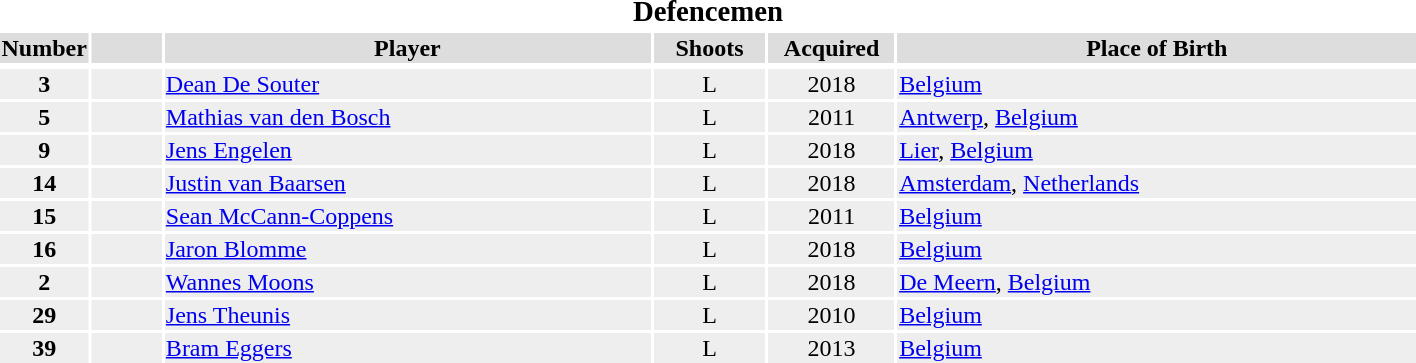<table width=75%>
<tr>
<th colspan=7><big>Defencemen</big></th>
</tr>
<tr bgcolor="#dddddd">
<th width=5%>Number</th>
<th width=5%></th>
<th !width=15%>Player</th>
<th width=8%>Shoots</th>
<th width=9%>Acquired</th>
<th width=37%>Place of Birth</th>
</tr>
<tr>
</tr>
<tr bgcolor="#eeeeee">
<td align=center><strong>3</strong></td>
<td align=center></td>
<td><a href='#'>Dean De Souter</a></td>
<td align=center>L</td>
<td align=center>2018</td>
<td><a href='#'>Belgium</a></td>
</tr>
<tr bgcolor="#eeeeee">
<td align=center><strong>5</strong></td>
<td align=center></td>
<td><a href='#'>Mathias van den Bosch</a></td>
<td align=center>L</td>
<td align=center>2011</td>
<td><a href='#'>Antwerp</a>, <a href='#'>Belgium</a></td>
</tr>
<tr bgcolor="#eeeeee">
<td align=center><strong>9</strong></td>
<td align=center></td>
<td><a href='#'>Jens Engelen</a></td>
<td align=center>L</td>
<td align=center>2018</td>
<td><a href='#'>Lier</a>, <a href='#'>Belgium</a></td>
</tr>
<tr bgcolor="#eeeeee">
<td align=center><strong>14</strong></td>
<td align=center></td>
<td><a href='#'>Justin van Baarsen</a></td>
<td align=center>L</td>
<td align=center>2018</td>
<td><a href='#'>Amsterdam</a>, <a href='#'>Netherlands</a></td>
</tr>
<tr bgcolor="#eeeeee">
<td align=center><strong>15</strong></td>
<td align=center></td>
<td><a href='#'>Sean McCann-Coppens</a></td>
<td align=center>L</td>
<td align=center>2011</td>
<td><a href='#'>Belgium</a></td>
</tr>
<tr bgcolor="#eeeeee">
<td align=center><strong>16</strong></td>
<td align=center></td>
<td><a href='#'>Jaron Blomme</a></td>
<td align=center>L</td>
<td align=center>2018</td>
<td><a href='#'>Belgium</a></td>
</tr>
<tr bgcolor="#eeeeee">
<td align=center><strong>2</strong></td>
<td align=center></td>
<td><a href='#'>Wannes Moons</a></td>
<td align=center>L</td>
<td align=center>2018</td>
<td><a href='#'>De Meern</a>, <a href='#'>Belgium</a></td>
</tr>
<tr bgcolor="#eeeeee">
<td align=center><strong>29</strong></td>
<td align=center></td>
<td><a href='#'>Jens Theunis</a></td>
<td align=center>L</td>
<td align=center>2010</td>
<td><a href='#'>Belgium</a></td>
</tr>
<tr bgcolor="#eeeeee">
<td align=center><strong>39</strong></td>
<td align=center></td>
<td><a href='#'>Bram Eggers</a></td>
<td align=center>L</td>
<td align=center>2013</td>
<td><a href='#'>Belgium</a></td>
</tr>
</table>
